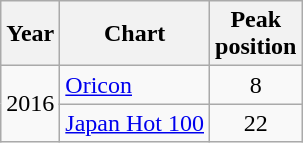<table class="wikitable">
<tr>
<th>Year</th>
<th>Chart</th>
<th>Peak<br>position</th>
</tr>
<tr>
<td rowspan="2">2016</td>
<td><a href='#'>Oricon</a></td>
<td style="text-align:center">8</td>
</tr>
<tr>
<td><a href='#'>Japan Hot 100</a></td>
<td style="text-align:center">22</td>
</tr>
</table>
